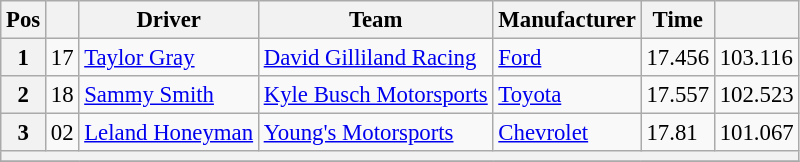<table class="wikitable" style="font-size:95%">
<tr>
<th>Pos</th>
<th></th>
<th>Driver</th>
<th>Team</th>
<th>Manufacturer</th>
<th>Time</th>
<th></th>
</tr>
<tr>
<th>1</th>
<td>17</td>
<td><a href='#'>Taylor Gray</a></td>
<td><a href='#'>David Gilliland Racing</a></td>
<td><a href='#'>Ford</a></td>
<td>17.456</td>
<td>103.116</td>
</tr>
<tr>
<th>2</th>
<td>18</td>
<td><a href='#'>Sammy Smith</a></td>
<td><a href='#'>Kyle Busch Motorsports</a></td>
<td><a href='#'>Toyota</a></td>
<td>17.557</td>
<td>102.523</td>
</tr>
<tr>
<th>3</th>
<td>02</td>
<td><a href='#'>Leland Honeyman</a></td>
<td><a href='#'>Young's Motorsports</a></td>
<td><a href='#'>Chevrolet</a></td>
<td>17.81</td>
<td>101.067</td>
</tr>
<tr>
<th colspan="7"></th>
</tr>
<tr>
</tr>
</table>
